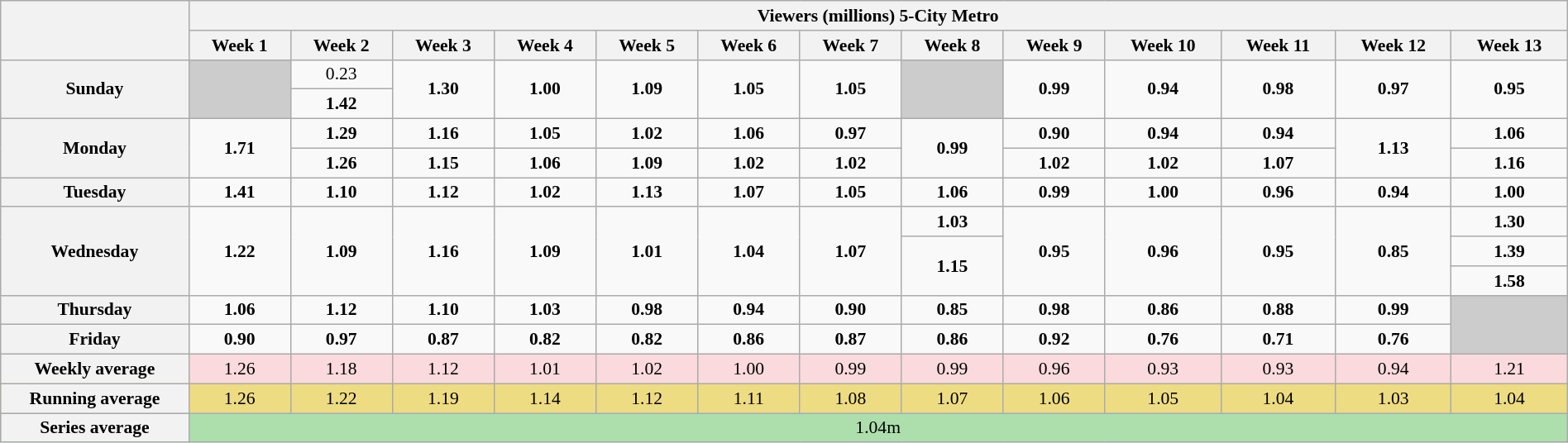<table class="wikitable" style="font-size:90%; text-align:center; width: 100%; margin-left: auto; margin-right: auto;">
<tr>
<th scope="col" rowspan="2" style="width:12%;"></th>
<th scope=col colspan=13>Viewers (millions) 5-City Metro</th>
</tr>
<tr>
<th>Week 1</th>
<th>Week 2</th>
<th>Week 3</th>
<th>Week 4</th>
<th>Week 5</th>
<th>Week 6</th>
<th>Week 7</th>
<th>Week 8</th>
<th>Week 9</th>
<th>Week 10</th>
<th>Week 11</th>
<th>Week 12</th>
<th>Week 13</th>
</tr>
<tr>
<th rowspan=2>Sunday</th>
<td style=background:#CCCCCC rowspan=2></td>
<td>0.23</td>
<td rowspan=2><strong>1.30</strong></td>
<td rowspan=2><strong>1.00</strong></td>
<td rowspan=2><strong>1.09</strong></td>
<td rowspan=2><strong>1.05</strong></td>
<td rowspan=2><strong>1.05</strong></td>
<td style=background:#CCCCCC colspan=1 rowspan=2></td>
<td rowspan=2><strong>0.99</strong></td>
<td rowspan=2><strong>0.94</strong></td>
<td rowspan=2><strong>0.98</strong></td>
<td rowspan=2><strong>0.97</strong></td>
<td rowspan=2><strong>0.95</strong></td>
</tr>
<tr>
<td><strong>1.42</strong></td>
</tr>
<tr>
<th rowspan=2>Monday</th>
<td rowspan=2><strong>1.71</strong></td>
<td><strong>1.29</strong></td>
<td><strong>1.16</strong></td>
<td><strong>1.05</strong></td>
<td><strong>1.02</strong></td>
<td><strong>1.06</strong></td>
<td><strong>0.97</strong></td>
<td rowspan=2><strong>0.99</strong></td>
<td><strong>0.90</strong></td>
<td><strong>0.94</strong></td>
<td><strong>0.94</strong></td>
<td rowspan=2><strong>1.13</strong></td>
<td><strong>1.06</strong></td>
</tr>
<tr>
<td><strong>1.26</strong></td>
<td><strong>1.15</strong></td>
<td><strong>1.06</strong></td>
<td><strong>1.09</strong></td>
<td><strong>1.02</strong></td>
<td><strong>1.02</strong></td>
<td><strong>1.02</strong></td>
<td><strong>1.02</strong></td>
<td><strong>1.07</strong></td>
<td><strong>1.16</strong></td>
</tr>
<tr>
<th>Tuesday</th>
<td><strong>1.41</strong></td>
<td><strong>1.10</strong></td>
<td><strong>1.12</strong></td>
<td><strong>1.02</strong></td>
<td><strong>1.13</strong></td>
<td><strong>1.07</strong></td>
<td><strong>1.05</strong></td>
<td><strong>1.06</strong></td>
<td><strong>0.99</strong></td>
<td><strong>1.00</strong></td>
<td><strong>0.96</strong></td>
<td><strong>0.94</strong></td>
<td><strong>1.00</strong></td>
</tr>
<tr>
<th rowspan=3>Wednesday</th>
<td rowspan=3><strong>1.22</strong></td>
<td rowspan=3><strong>1.09</strong></td>
<td rowspan=3><strong>1.16</strong></td>
<td rowspan=3><strong>1.09</strong></td>
<td rowspan=3><strong>1.01</strong></td>
<td rowspan=3><strong>1.04</strong></td>
<td rowspan=3><strong>1.07</strong></td>
<td><strong>1.03</strong></td>
<td rowspan=3><strong>0.95</strong></td>
<td rowspan=3><strong>0.96</strong></td>
<td rowspan=3><strong>0.95</strong></td>
<td rowspan=3><strong>0.85</strong></td>
<td><strong>1.30</strong></td>
</tr>
<tr>
<td rowspan=2><strong>1.15</strong></td>
<td><strong>1.39</strong></td>
</tr>
<tr>
<td><strong>1.58</strong></td>
</tr>
<tr>
<th>Thursday</th>
<td><strong>1.06</strong></td>
<td><strong>1.12</strong></td>
<td><strong>1.10</strong></td>
<td><strong>1.03</strong></td>
<td><strong>0.98</strong></td>
<td><strong>0.94</strong></td>
<td><strong>0.90</strong></td>
<td><strong>0.85</strong></td>
<td><strong>0.98</strong></td>
<td><strong>0.86</strong></td>
<td><strong>0.88</strong></td>
<td><strong>0.99</strong></td>
<td style=background:#CCCCCC rowspan=2></td>
</tr>
<tr>
<th>Friday</th>
<td><strong>0.90</strong></td>
<td><strong>0.97</strong></td>
<td><strong>0.87</strong></td>
<td><strong>0.82</strong></td>
<td><strong>0.82</strong></td>
<td><strong>0.86</strong></td>
<td><strong>0.87</strong></td>
<td><strong>0.86</strong></td>
<td><strong>0.92</strong></td>
<td><strong>0.76</strong></td>
<td><strong>0.71</strong></td>
<td><strong>0.76</strong></td>
</tr>
<tr style="background:#FADADD;" |>
<th>Weekly average</th>
<td>1.26</td>
<td>1.18</td>
<td>1.12</td>
<td>1.01</td>
<td>1.02</td>
<td>1.00</td>
<td>0.99</td>
<td>0.99</td>
<td>0.96</td>
<td>0.93</td>
<td>0.93</td>
<td>0.94</td>
<td colspan=14>1.21</td>
</tr>
<tr style="background:#EEDC82;" |>
<th>Running average</th>
<td>1.26</td>
<td>1.22</td>
<td>1.19</td>
<td>1.14</td>
<td>1.12</td>
<td>1.11</td>
<td>1.08</td>
<td>1.07</td>
<td>1.06</td>
<td>1.05</td>
<td>1.04</td>
<td>1.03</td>
<td colspan=11>1.04</td>
</tr>
<tr style="background:#ADDFAD;" |>
<th>Series average</th>
<td colspan=14>1.04m</td>
</tr>
</table>
